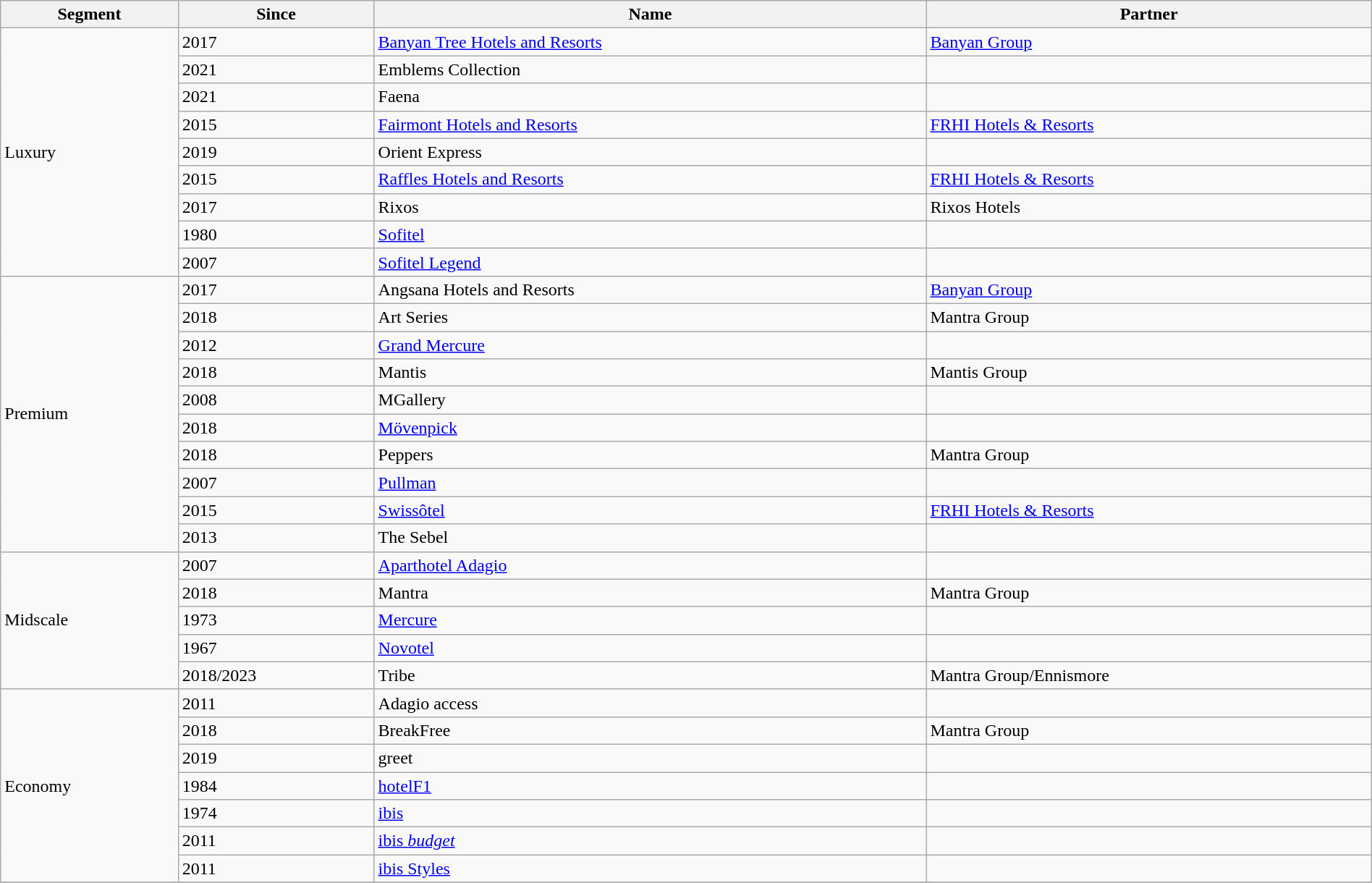<table class="wikitable sortable plainrowheaders" style="width:100%;">
<tr>
<th>Segment</th>
<th>Since</th>
<th>Name</th>
<th>Partner</th>
</tr>
<tr>
<td rowspan="9">Luxury</td>
<td>2017</td>
<td><a href='#'>Banyan Tree Hotels and Resorts</a></td>
<td><a href='#'>Banyan Group</a></td>
</tr>
<tr>
<td>2021</td>
<td>Emblems Collection</td>
<td></td>
</tr>
<tr>
<td>2021</td>
<td>Faena</td>
<td></td>
</tr>
<tr>
<td>2015</td>
<td><a href='#'>Fairmont Hotels and Resorts</a></td>
<td><a href='#'>FRHI Hotels & Resorts</a></td>
</tr>
<tr>
<td>2019</td>
<td>Orient Express</td>
<td></td>
</tr>
<tr>
<td>2015</td>
<td><a href='#'>Raffles Hotels and Resorts</a></td>
<td><a href='#'>FRHI Hotels & Resorts</a></td>
</tr>
<tr>
<td>2017</td>
<td>Rixos</td>
<td>Rixos Hotels</td>
</tr>
<tr>
<td>1980</td>
<td><a href='#'>Sofitel</a></td>
<td></td>
</tr>
<tr>
<td>2007</td>
<td><a href='#'>Sofitel Legend</a></td>
<td></td>
</tr>
<tr>
<td rowspan="10">Premium</td>
<td>2017</td>
<td>Angsana Hotels and Resorts</td>
<td><a href='#'>Banyan Group</a></td>
</tr>
<tr>
<td>2018</td>
<td>Art Series</td>
<td>Mantra Group</td>
</tr>
<tr>
<td>2012</td>
<td><a href='#'>Grand Mercure</a></td>
<td></td>
</tr>
<tr>
<td>2018</td>
<td>Mantis</td>
<td>Mantis Group</td>
</tr>
<tr>
<td>2008</td>
<td>MGallery</td>
<td></td>
</tr>
<tr>
<td>2018</td>
<td><a href='#'>Mövenpick</a></td>
<td></td>
</tr>
<tr>
<td>2018</td>
<td>Peppers</td>
<td>Mantra Group</td>
</tr>
<tr>
<td>2007</td>
<td><a href='#'>Pullman</a></td>
<td></td>
</tr>
<tr>
<td>2015</td>
<td><a href='#'>Swissôtel</a></td>
<td><a href='#'>FRHI Hotels & Resorts</a></td>
</tr>
<tr>
<td>2013</td>
<td>The Sebel</td>
<td></td>
</tr>
<tr>
<td rowspan="5">Midscale</td>
<td>2007</td>
<td><a href='#'>Aparthotel Adagio</a></td>
<td></td>
</tr>
<tr>
<td>2018</td>
<td>Mantra</td>
<td>Mantra Group</td>
</tr>
<tr>
<td>1973</td>
<td><a href='#'>Mercure</a></td>
<td></td>
</tr>
<tr>
<td>1967</td>
<td><a href='#'>Novotel</a></td>
<td></td>
</tr>
<tr>
<td>2018/2023</td>
<td>Tribe</td>
<td>Mantra Group/Ennismore</td>
</tr>
<tr>
<td rowspan="7">Economy</td>
<td>2011</td>
<td>Adagio access</td>
<td></td>
</tr>
<tr>
<td>2018</td>
<td>BreakFree</td>
<td>Mantra Group</td>
</tr>
<tr>
<td>2019</td>
<td>greet</td>
<td></td>
</tr>
<tr>
<td>1984</td>
<td><a href='#'>hotelF1</a></td>
<td></td>
</tr>
<tr>
<td>1974</td>
<td><a href='#'>ibis</a></td>
<td></td>
</tr>
<tr>
<td>2011</td>
<td><a href='#'>ibis <em>budget</em></a></td>
<td></td>
</tr>
<tr>
<td>2011</td>
<td><a href='#'>ibis Styles</a></td>
<td></td>
</tr>
<tr>
</tr>
</table>
